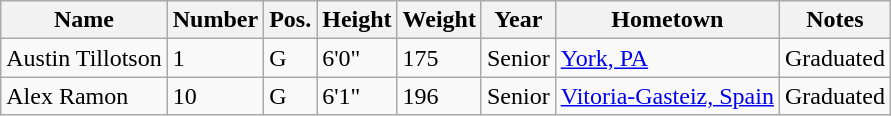<table class="wikitable sortable" border="1">
<tr>
<th>Name</th>
<th>Number</th>
<th>Pos.</th>
<th>Height</th>
<th>Weight</th>
<th>Year</th>
<th>Hometown</th>
<th class="unsortable">Notes</th>
</tr>
<tr>
<td>Austin Tillotson</td>
<td>1</td>
<td>G</td>
<td>6'0"</td>
<td>175</td>
<td>Senior</td>
<td><a href='#'>York, PA</a></td>
<td>Graduated</td>
</tr>
<tr>
<td>Alex Ramon</td>
<td>10</td>
<td>G</td>
<td>6'1"</td>
<td>196</td>
<td>Senior</td>
<td><a href='#'>Vitoria-Gasteiz, Spain</a></td>
<td>Graduated</td>
</tr>
</table>
